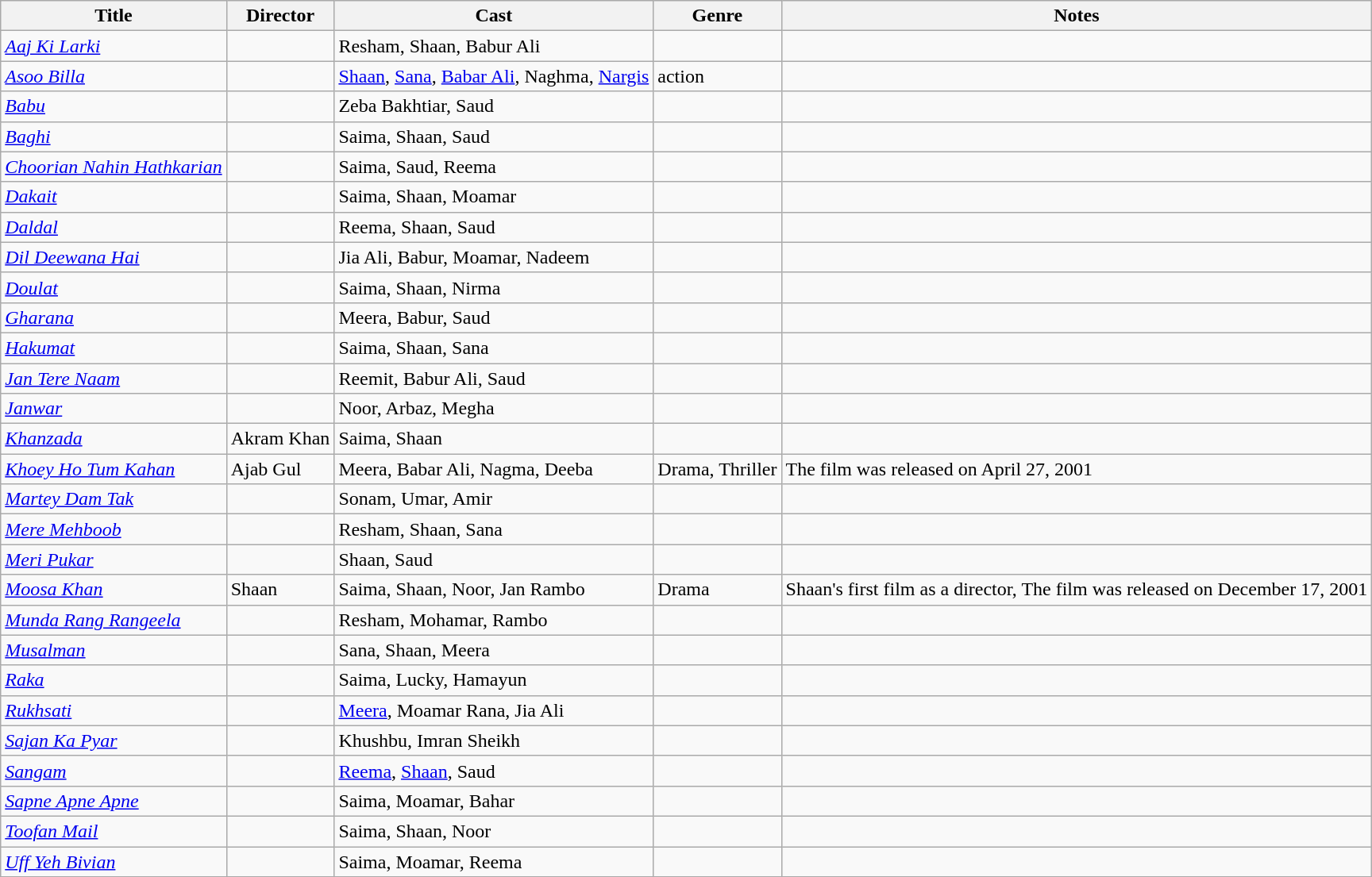<table class="wikitable">
<tr>
<th>Title</th>
<th>Director</th>
<th>Cast</th>
<th>Genre</th>
<th>Notes</th>
</tr>
<tr>
<td><em><a href='#'>Aaj Ki Larki</a></em></td>
<td></td>
<td>Resham, Shaan, Babur Ali</td>
<td></td>
<td></td>
</tr>
<tr>
<td><em><a href='#'>Asoo Billa</a></em></td>
<td></td>
<td><a href='#'>Shaan</a>, <a href='#'>Sana</a>, <a href='#'>Babar Ali</a>, Naghma, <a href='#'>Nargis</a></td>
<td>action</td>
<td></td>
</tr>
<tr>
<td><em><a href='#'>Babu</a></em></td>
<td></td>
<td>Zeba Bakhtiar, Saud</td>
<td></td>
<td></td>
</tr>
<tr>
<td><em><a href='#'>Baghi</a></em></td>
<td></td>
<td>Saima, Shaan, Saud</td>
<td></td>
<td></td>
</tr>
<tr>
<td><em><a href='#'>Choorian Nahin Hathkarian</a></em></td>
<td></td>
<td>Saima, Saud, Reema</td>
<td></td>
<td></td>
</tr>
<tr>
<td><em><a href='#'>Dakait</a></em></td>
<td></td>
<td>Saima, Shaan, Moamar</td>
<td></td>
<td></td>
</tr>
<tr>
<td><em><a href='#'>Daldal</a></em></td>
<td></td>
<td>Reema, Shaan, Saud</td>
<td></td>
<td></td>
</tr>
<tr>
<td><em><a href='#'>Dil Deewana Hai</a></em></td>
<td></td>
<td>Jia Ali, Babur, Moamar, Nadeem</td>
<td></td>
<td></td>
</tr>
<tr>
<td><em><a href='#'>Doulat</a></em></td>
<td></td>
<td>Saima, Shaan, Nirma</td>
<td></td>
<td></td>
</tr>
<tr>
<td><em><a href='#'>Gharana</a></em></td>
<td></td>
<td>Meera, Babur, Saud</td>
<td></td>
<td></td>
</tr>
<tr>
<td><em><a href='#'>Hakumat</a></em></td>
<td></td>
<td>Saima, Shaan, Sana</td>
<td></td>
<td></td>
</tr>
<tr>
<td><em><a href='#'>Jan Tere Naam</a></em></td>
<td></td>
<td>Reemit, Babur Ali, Saud</td>
<td></td>
<td></td>
</tr>
<tr>
<td><em><a href='#'>Janwar</a></em></td>
<td></td>
<td>Noor, Arbaz, Megha</td>
<td></td>
<td></td>
</tr>
<tr>
<td><em><a href='#'>Khanzada</a></em></td>
<td>Akram Khan</td>
<td>Saima, Shaan</td>
<td></td>
<td></td>
</tr>
<tr>
<td><em><a href='#'>Khoey Ho Tum Kahan</a></em></td>
<td>Ajab Gul</td>
<td>Meera, Babar Ali, Nagma, Deeba</td>
<td>Drama, Thriller</td>
<td>The film was released on April 27, 2001</td>
</tr>
<tr>
<td><em><a href='#'>Martey Dam Tak</a></em></td>
<td></td>
<td>Sonam, Umar, Amir</td>
<td></td>
<td></td>
</tr>
<tr>
<td><em><a href='#'>Mere Mehboob</a></em></td>
<td></td>
<td>Resham, Shaan, Sana</td>
<td></td>
<td></td>
</tr>
<tr>
<td><em><a href='#'>Meri Pukar</a></em></td>
<td></td>
<td>Shaan, Saud</td>
<td></td>
<td></td>
</tr>
<tr>
<td><em><a href='#'>Moosa Khan</a></em></td>
<td>Shaan</td>
<td>Saima, Shaan, Noor, Jan Rambo</td>
<td>Drama</td>
<td>Shaan's first film as a director, The film was released on December 17, 2001</td>
</tr>
<tr>
<td><em><a href='#'>Munda Rang Rangeela</a></em></td>
<td></td>
<td>Resham, Mohamar, Rambo</td>
<td></td>
<td></td>
</tr>
<tr>
<td><em><a href='#'>Musalman</a></em></td>
<td></td>
<td>Sana, Shaan, Meera</td>
<td></td>
<td></td>
</tr>
<tr>
<td><em><a href='#'>Raka</a></em></td>
<td></td>
<td>Saima, Lucky, Hamayun</td>
<td></td>
<td></td>
</tr>
<tr>
<td><em><a href='#'>Rukhsati</a></em></td>
<td></td>
<td><a href='#'>Meera</a>, Moamar Rana, Jia Ali</td>
<td></td>
<td></td>
</tr>
<tr>
<td><em><a href='#'>Sajan Ka Pyar</a></em></td>
<td></td>
<td>Khushbu, Imran Sheikh</td>
<td></td>
<td></td>
</tr>
<tr>
<td><em><a href='#'>Sangam</a></em></td>
<td></td>
<td><a href='#'>Reema</a>, <a href='#'>Shaan</a>, Saud</td>
<td></td>
<td></td>
</tr>
<tr>
<td><em><a href='#'>Sapne Apne Apne</a></em></td>
<td></td>
<td>Saima, Moamar, Bahar</td>
<td></td>
<td></td>
</tr>
<tr>
<td><em><a href='#'>Toofan Mail</a></em></td>
<td></td>
<td>Saima, Shaan, Noor</td>
<td></td>
<td></td>
</tr>
<tr>
<td><em><a href='#'>Uff Yeh Bivian</a></em></td>
<td></td>
<td>Saima, Moamar, Reema</td>
<td></td>
<td></td>
</tr>
<tr>
</tr>
</table>
